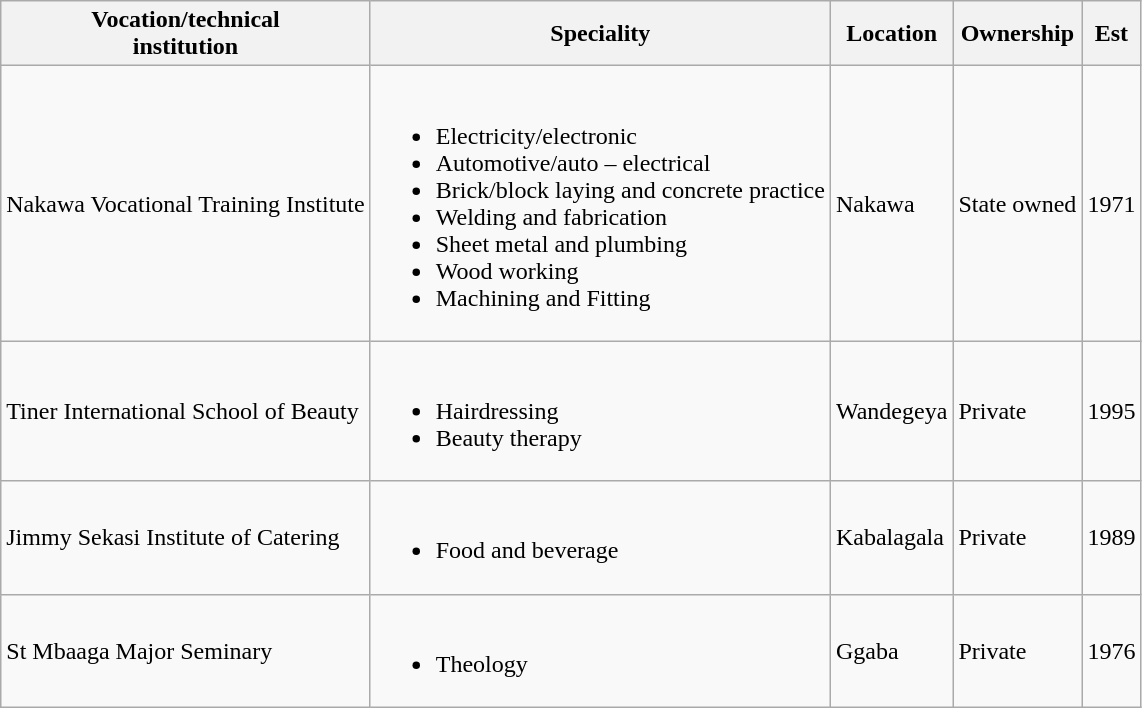<table class="wikitable sortable mw-collapsible mw-collapsed">
<tr>
<th>Vocation/technical<br>institution</th>
<th>Speciality</th>
<th>Location</th>
<th>Ownership</th>
<th>Est</th>
</tr>
<tr>
<td>Nakawa Vocational Training Institute</td>
<td><br><ul><li>Electricity/electronic</li><li>Automotive/auto – electrical</li><li>Brick/block laying and concrete practice</li><li>Welding and fabrication</li><li>Sheet metal and plumbing</li><li>Wood working</li><li>Machining and Fitting</li></ul></td>
<td>Nakawa</td>
<td>State owned</td>
<td>1971</td>
</tr>
<tr>
<td>Tiner International School of Beauty</td>
<td><br><ul><li>Hairdressing</li><li>Beauty therapy</li></ul></td>
<td>Wandegeya</td>
<td>Private</td>
<td>1995</td>
</tr>
<tr>
<td>Jimmy Sekasi Institute of Catering</td>
<td><br><ul><li>Food and beverage</li></ul></td>
<td>Kabalagala</td>
<td>Private</td>
<td>1989</td>
</tr>
<tr>
<td>St Mbaaga Major Seminary</td>
<td><br><ul><li>Theology</li></ul></td>
<td>Ggaba</td>
<td>Private</td>
<td>1976</td>
</tr>
</table>
